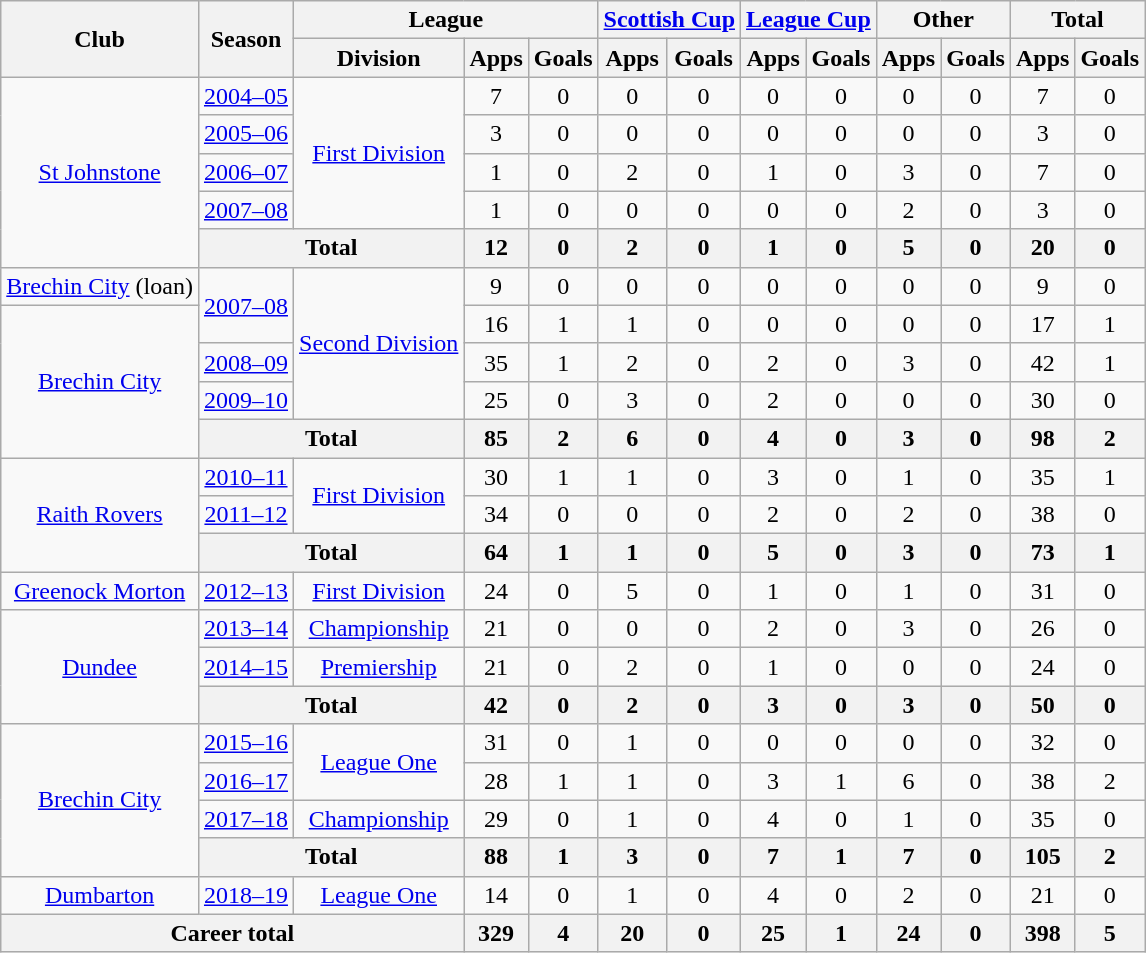<table class="wikitable" style="text-align: center">
<tr>
<th rowspan="2">Club</th>
<th rowspan="2">Season</th>
<th colspan="3">League</th>
<th colspan="2"><a href='#'>Scottish Cup</a></th>
<th colspan="2"><a href='#'>League Cup</a></th>
<th colspan="2">Other</th>
<th colspan="2">Total</th>
</tr>
<tr>
<th>Division</th>
<th>Apps</th>
<th>Goals</th>
<th>Apps</th>
<th>Goals</th>
<th>Apps</th>
<th>Goals</th>
<th>Apps</th>
<th>Goals</th>
<th>Apps</th>
<th>Goals</th>
</tr>
<tr>
<td rowspan="5"><a href='#'>St Johnstone</a></td>
<td><a href='#'>2004–05</a></td>
<td rowspan="4"><a href='#'>First Division</a></td>
<td>7</td>
<td>0</td>
<td>0</td>
<td>0</td>
<td>0</td>
<td>0</td>
<td>0</td>
<td>0</td>
<td>7</td>
<td>0</td>
</tr>
<tr>
<td><a href='#'>2005–06</a></td>
<td>3</td>
<td>0</td>
<td>0</td>
<td>0</td>
<td>0</td>
<td>0</td>
<td>0</td>
<td>0</td>
<td>3</td>
<td>0</td>
</tr>
<tr>
<td><a href='#'>2006–07</a></td>
<td>1</td>
<td>0</td>
<td>2</td>
<td>0</td>
<td>1</td>
<td>0</td>
<td>3</td>
<td>0</td>
<td>7</td>
<td>0</td>
</tr>
<tr>
<td><a href='#'>2007–08</a></td>
<td>1</td>
<td>0</td>
<td>0</td>
<td>0</td>
<td>0</td>
<td>0</td>
<td>2</td>
<td>0</td>
<td>3</td>
<td>0</td>
</tr>
<tr>
<th colspan="2">Total</th>
<th>12</th>
<th>0</th>
<th>2</th>
<th>0</th>
<th>1</th>
<th>0</th>
<th>5</th>
<th>0</th>
<th>20</th>
<th>0</th>
</tr>
<tr>
<td><a href='#'>Brechin City</a> (loan)</td>
<td rowspan="2"><a href='#'>2007–08</a></td>
<td rowspan="4"><a href='#'>Second Division</a></td>
<td>9</td>
<td>0</td>
<td>0</td>
<td>0</td>
<td>0</td>
<td>0</td>
<td>0</td>
<td>0</td>
<td>9</td>
<td>0</td>
</tr>
<tr>
<td rowspan="4"><a href='#'>Brechin City</a></td>
<td>16</td>
<td>1</td>
<td>1</td>
<td>0</td>
<td>0</td>
<td>0</td>
<td>0</td>
<td>0</td>
<td>17</td>
<td>1</td>
</tr>
<tr>
<td><a href='#'>2008–09</a></td>
<td>35</td>
<td>1</td>
<td>2</td>
<td>0</td>
<td>2</td>
<td>0</td>
<td>3</td>
<td>0</td>
<td>42</td>
<td>1</td>
</tr>
<tr>
<td><a href='#'>2009–10</a></td>
<td>25</td>
<td>0</td>
<td>3</td>
<td>0</td>
<td>2</td>
<td>0</td>
<td>0</td>
<td>0</td>
<td>30</td>
<td>0</td>
</tr>
<tr>
<th colspan="2">Total</th>
<th>85</th>
<th>2</th>
<th>6</th>
<th>0</th>
<th>4</th>
<th>0</th>
<th>3</th>
<th>0</th>
<th>98</th>
<th>2</th>
</tr>
<tr>
<td rowspan="3"><a href='#'>Raith Rovers</a></td>
<td><a href='#'>2010–11</a></td>
<td rowspan="2"><a href='#'>First Division</a></td>
<td>30</td>
<td>1</td>
<td>1</td>
<td>0</td>
<td>3</td>
<td>0</td>
<td>1</td>
<td>0</td>
<td>35</td>
<td>1</td>
</tr>
<tr>
<td><a href='#'>2011–12</a></td>
<td>34</td>
<td>0</td>
<td>0</td>
<td>0</td>
<td>2</td>
<td>0</td>
<td>2</td>
<td>0</td>
<td>38</td>
<td>0</td>
</tr>
<tr>
<th colspan="2">Total</th>
<th>64</th>
<th>1</th>
<th>1</th>
<th>0</th>
<th>5</th>
<th>0</th>
<th>3</th>
<th>0</th>
<th>73</th>
<th>1</th>
</tr>
<tr>
<td><a href='#'>Greenock Morton</a></td>
<td><a href='#'>2012–13</a></td>
<td><a href='#'>First Division</a></td>
<td>24</td>
<td>0</td>
<td>5</td>
<td>0</td>
<td>1</td>
<td>0</td>
<td>1</td>
<td>0</td>
<td>31</td>
<td>0</td>
</tr>
<tr>
<td rowspan="3"><a href='#'>Dundee</a></td>
<td><a href='#'>2013–14</a></td>
<td><a href='#'>Championship</a></td>
<td>21</td>
<td>0</td>
<td>0</td>
<td>0</td>
<td>2</td>
<td>0</td>
<td>3</td>
<td>0</td>
<td>26</td>
<td>0</td>
</tr>
<tr>
<td><a href='#'>2014–15</a></td>
<td><a href='#'>Premiership</a></td>
<td>21</td>
<td>0</td>
<td>2</td>
<td>0</td>
<td>1</td>
<td>0</td>
<td>0</td>
<td>0</td>
<td>24</td>
<td>0</td>
</tr>
<tr>
<th colspan="2">Total</th>
<th>42</th>
<th>0</th>
<th>2</th>
<th>0</th>
<th>3</th>
<th>0</th>
<th>3</th>
<th>0</th>
<th>50</th>
<th>0</th>
</tr>
<tr>
<td rowspan="4"><a href='#'>Brechin City</a></td>
<td><a href='#'>2015–16</a></td>
<td rowspan="2"><a href='#'>League One</a></td>
<td>31</td>
<td>0</td>
<td>1</td>
<td>0</td>
<td>0</td>
<td>0</td>
<td>0</td>
<td>0</td>
<td>32</td>
<td>0</td>
</tr>
<tr>
<td><a href='#'>2016–17</a></td>
<td>28</td>
<td>1</td>
<td>1</td>
<td>0</td>
<td>3</td>
<td>1</td>
<td>6</td>
<td>0</td>
<td>38</td>
<td>2</td>
</tr>
<tr>
<td><a href='#'>2017–18</a></td>
<td><a href='#'>Championship</a></td>
<td>29</td>
<td>0</td>
<td>1</td>
<td>0</td>
<td>4</td>
<td>0</td>
<td>1</td>
<td>0</td>
<td>35</td>
<td>0</td>
</tr>
<tr>
<th colspan="2">Total</th>
<th>88</th>
<th>1</th>
<th>3</th>
<th>0</th>
<th>7</th>
<th>1</th>
<th>7</th>
<th>0</th>
<th>105</th>
<th>2</th>
</tr>
<tr>
<td><a href='#'>Dumbarton</a></td>
<td><a href='#'>2018–19</a></td>
<td><a href='#'>League One</a></td>
<td>14</td>
<td>0</td>
<td>1</td>
<td>0</td>
<td>4</td>
<td>0</td>
<td>2</td>
<td>0</td>
<td>21</td>
<td>0</td>
</tr>
<tr>
<th colspan="3">Career total</th>
<th>329</th>
<th>4</th>
<th>20</th>
<th>0</th>
<th>25</th>
<th>1</th>
<th>24</th>
<th>0</th>
<th>398</th>
<th>5</th>
</tr>
</table>
